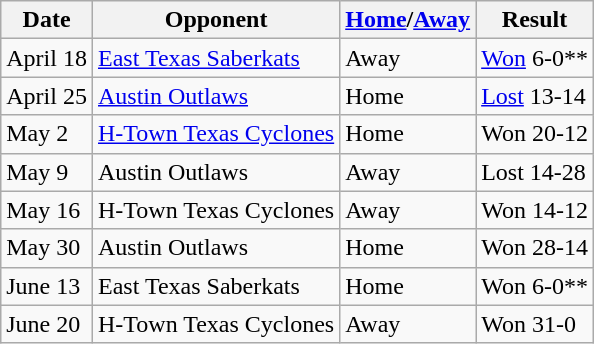<table class="wikitable">
<tr>
<th>Date</th>
<th>Opponent</th>
<th><a href='#'>Home</a>/<a href='#'>Away</a></th>
<th>Result</th>
</tr>
<tr>
<td>April 18</td>
<td><a href='#'>East Texas Saberkats</a></td>
<td>Away</td>
<td><a href='#'>Won</a> 6-0**</td>
</tr>
<tr>
<td>April 25</td>
<td><a href='#'>Austin Outlaws</a></td>
<td>Home</td>
<td><a href='#'>Lost</a> 13-14</td>
</tr>
<tr>
<td>May 2</td>
<td><a href='#'>H-Town Texas Cyclones</a></td>
<td>Home</td>
<td>Won 20-12</td>
</tr>
<tr>
<td>May 9</td>
<td>Austin Outlaws</td>
<td>Away</td>
<td>Lost 14-28</td>
</tr>
<tr>
<td>May 16</td>
<td>H-Town Texas Cyclones</td>
<td>Away</td>
<td>Won 14-12</td>
</tr>
<tr>
<td>May 30</td>
<td>Austin Outlaws</td>
<td>Home</td>
<td>Won 28-14</td>
</tr>
<tr>
<td>June 13</td>
<td>East Texas Saberkats</td>
<td>Home</td>
<td>Won 6-0**</td>
</tr>
<tr>
<td>June 20</td>
<td>H-Town Texas Cyclones</td>
<td>Away</td>
<td>Won 31-0</td>
</tr>
</table>
